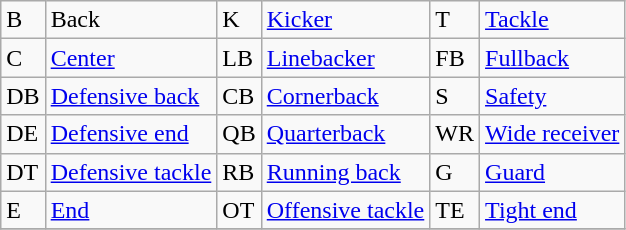<table class="wikitable">
<tr>
<td>B</td>
<td>Back</td>
<td>K</td>
<td><a href='#'>Kicker</a></td>
<td>T</td>
<td><a href='#'>Tackle</a></td>
</tr>
<tr>
<td>C</td>
<td><a href='#'>Center</a></td>
<td>LB</td>
<td><a href='#'>Linebacker</a></td>
<td>FB</td>
<td><a href='#'>Fullback</a></td>
</tr>
<tr>
<td>DB</td>
<td><a href='#'>Defensive back</a></td>
<td>CB</td>
<td><a href='#'>Cornerback</a></td>
<td>S</td>
<td><a href='#'>Safety</a></td>
</tr>
<tr>
<td>DE</td>
<td><a href='#'>Defensive end</a></td>
<td>QB</td>
<td><a href='#'>Quarterback</a></td>
<td>WR</td>
<td><a href='#'>Wide receiver</a></td>
</tr>
<tr>
<td>DT</td>
<td><a href='#'>Defensive tackle</a></td>
<td>RB</td>
<td><a href='#'>Running back</a></td>
<td>G</td>
<td><a href='#'>Guard</a></td>
</tr>
<tr>
<td>E</td>
<td><a href='#'>End</a></td>
<td>OT</td>
<td><a href='#'>Offensive tackle</a></td>
<td>TE</td>
<td><a href='#'>Tight end</a></td>
</tr>
<tr>
</tr>
</table>
